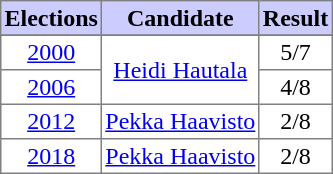<table class="toccolours" border=1 cellspacing=0 cellpadding=2 style="text-align:center; border-collapse:collapse;">
<tr style="background:#ccccff">
<th>Elections</th>
<th>Candidate</th>
<th>Result</th>
</tr>
<tr style="background:#ccccff">
</tr>
<tr>
<td><a href='#'>2000</a></td>
<td rowspan=2><a href='#'>Heidi Hautala</a></td>
<td>5/7</td>
</tr>
<tr>
<td><a href='#'>2006</a></td>
<td>4/8</td>
</tr>
<tr>
<td><a href='#'>2012</a></td>
<td rowspan=1><a href='#'>Pekka Haavisto</a></td>
<td>2/8</td>
</tr>
<tr>
<td><a href='#'>2018</a></td>
<td rowspan=1><a href='#'>Pekka Haavisto</a></td>
<td>2/8</td>
</tr>
</table>
